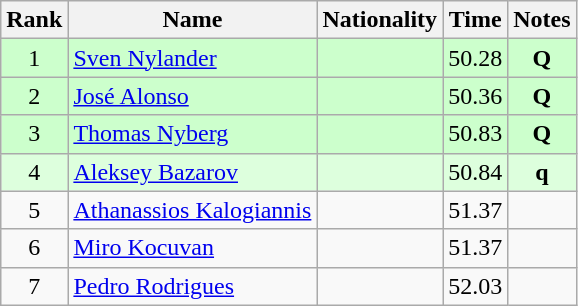<table class="wikitable sortable" style="text-align:center">
<tr>
<th>Rank</th>
<th>Name</th>
<th>Nationality</th>
<th>Time</th>
<th>Notes</th>
</tr>
<tr bgcolor=ccffcc>
<td>1</td>
<td align=left><a href='#'>Sven Nylander</a></td>
<td align=left></td>
<td>50.28</td>
<td><strong>Q</strong></td>
</tr>
<tr bgcolor=ccffcc>
<td>2</td>
<td align=left><a href='#'>José Alonso</a></td>
<td align=left></td>
<td>50.36</td>
<td><strong>Q</strong></td>
</tr>
<tr bgcolor=ccffcc>
<td>3</td>
<td align=left><a href='#'>Thomas Nyberg</a></td>
<td align=left></td>
<td>50.83</td>
<td><strong>Q</strong></td>
</tr>
<tr bgcolor=ddffdd>
<td>4</td>
<td align=left><a href='#'>Aleksey Bazarov</a></td>
<td align=left></td>
<td>50.84</td>
<td><strong>q</strong></td>
</tr>
<tr>
<td>5</td>
<td align=left><a href='#'>Athanassios Kalogiannis</a></td>
<td align=left></td>
<td>51.37</td>
<td></td>
</tr>
<tr>
<td>6</td>
<td align=left><a href='#'>Miro Kocuvan</a></td>
<td align=left></td>
<td>51.37</td>
<td></td>
</tr>
<tr>
<td>7</td>
<td align=left><a href='#'>Pedro Rodrigues</a></td>
<td align=left></td>
<td>52.03</td>
<td></td>
</tr>
</table>
